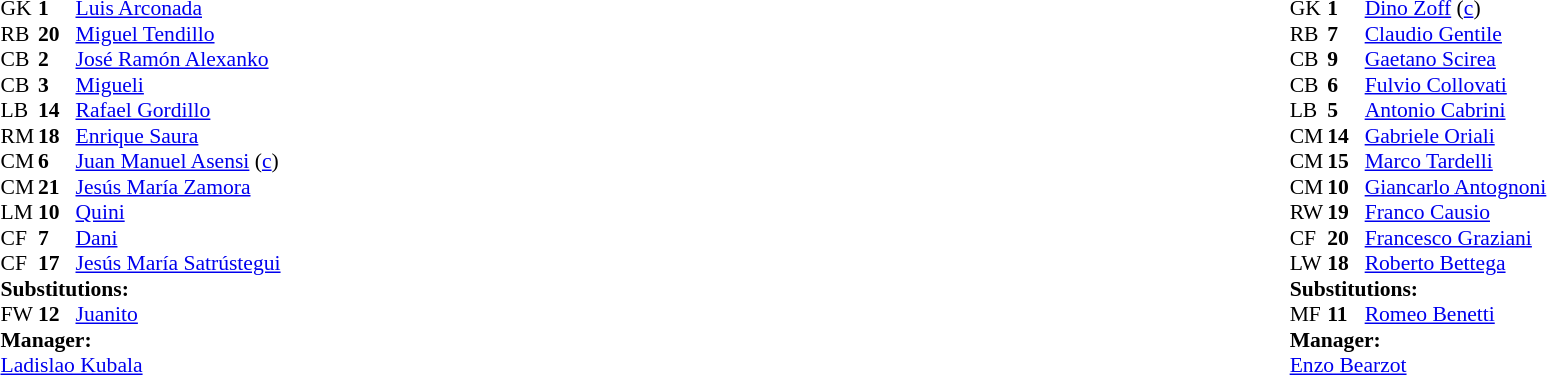<table style="width:100%;">
<tr>
<td style="vertical-align:top; width:40%;"><br><table style="font-size:90%" cellspacing="0" cellpadding="0">
<tr>
<th width="25"></th>
<th width="25"></th>
</tr>
<tr>
<td>GK</td>
<td><strong>1</strong></td>
<td><a href='#'>Luis Arconada</a></td>
</tr>
<tr>
<td>RB</td>
<td><strong>20</strong></td>
<td><a href='#'>Miguel Tendillo</a></td>
</tr>
<tr>
<td>CB</td>
<td><strong>2</strong></td>
<td><a href='#'>José Ramón Alexanko</a></td>
</tr>
<tr>
<td>CB</td>
<td><strong>3</strong></td>
<td><a href='#'>Migueli</a></td>
</tr>
<tr>
<td>LB</td>
<td><strong>14</strong></td>
<td><a href='#'>Rafael Gordillo</a></td>
</tr>
<tr>
<td>RM</td>
<td><strong>18</strong></td>
<td><a href='#'>Enrique Saura</a></td>
</tr>
<tr>
<td>CM</td>
<td><strong>6</strong></td>
<td><a href='#'>Juan Manuel Asensi</a> (<a href='#'>c</a>)</td>
</tr>
<tr>
<td>CM</td>
<td><strong>21</strong></td>
<td><a href='#'>Jesús María Zamora</a></td>
</tr>
<tr>
<td>LM</td>
<td><strong>10</strong></td>
<td><a href='#'>Quini</a></td>
</tr>
<tr>
<td>CF</td>
<td><strong>7</strong></td>
<td><a href='#'>Dani</a></td>
<td></td>
<td></td>
</tr>
<tr>
<td>CF</td>
<td><strong>17</strong></td>
<td><a href='#'>Jesús María Satrústegui</a></td>
<td></td>
</tr>
<tr>
<td colspan=3><strong>Substitutions:</strong></td>
</tr>
<tr>
<td>FW</td>
<td><strong>12</strong></td>
<td><a href='#'>Juanito</a></td>
<td></td>
<td></td>
</tr>
<tr>
<td colspan=3><strong>Manager:</strong></td>
</tr>
<tr>
<td colspan=3><a href='#'>Ladislao Kubala</a></td>
</tr>
</table>
</td>
<td valign="top"></td>
<td style="vertical-align:top; width:50%;"><br><table style="font-size:90%; margin:auto;" cellspacing="0" cellpadding="0">
<tr>
<th width=25></th>
<th width=25></th>
</tr>
<tr>
<td>GK</td>
<td><strong>1</strong></td>
<td><a href='#'>Dino Zoff</a> (<a href='#'>c</a>)</td>
</tr>
<tr>
<td>RB</td>
<td><strong>7</strong></td>
<td><a href='#'>Claudio Gentile</a></td>
</tr>
<tr>
<td>CB</td>
<td><strong>9</strong></td>
<td><a href='#'>Gaetano Scirea</a></td>
</tr>
<tr>
<td>CB</td>
<td><strong>6</strong></td>
<td><a href='#'>Fulvio Collovati</a></td>
</tr>
<tr>
<td>LB</td>
<td><strong>5</strong></td>
<td><a href='#'>Antonio Cabrini</a></td>
<td></td>
<td></td>
</tr>
<tr>
<td>CM</td>
<td><strong>14</strong></td>
<td><a href='#'>Gabriele Oriali</a></td>
</tr>
<tr>
<td>CM</td>
<td><strong>15</strong></td>
<td><a href='#'>Marco Tardelli</a></td>
</tr>
<tr>
<td>CM</td>
<td><strong>10</strong></td>
<td><a href='#'>Giancarlo Antognoni</a></td>
</tr>
<tr>
<td>RW</td>
<td><strong>19</strong></td>
<td><a href='#'>Franco Causio</a></td>
</tr>
<tr>
<td>CF</td>
<td><strong>20</strong></td>
<td><a href='#'>Francesco Graziani</a></td>
<td></td>
</tr>
<tr>
<td>LW</td>
<td><strong>18</strong></td>
<td><a href='#'>Roberto Bettega</a></td>
</tr>
<tr>
<td colspan=3><strong>Substitutions:</strong></td>
</tr>
<tr>
<td>MF</td>
<td><strong>11</strong></td>
<td><a href='#'>Romeo Benetti</a></td>
<td></td>
<td></td>
</tr>
<tr>
<td colspan=3><strong>Manager:</strong></td>
</tr>
<tr>
<td colspan=3><a href='#'>Enzo Bearzot</a></td>
</tr>
</table>
</td>
</tr>
</table>
